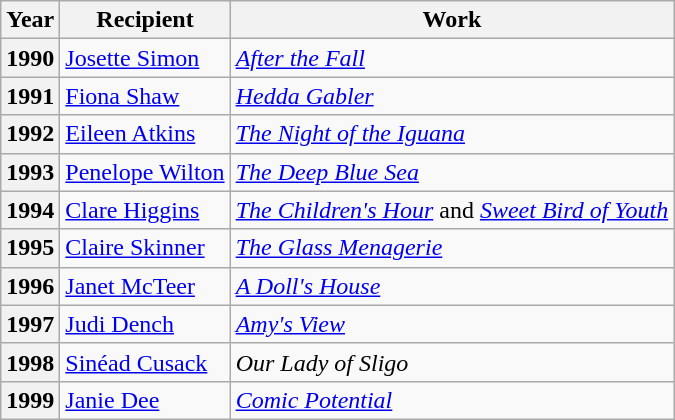<table class="wikitable">
<tr>
<th>Year</th>
<th>Recipient</th>
<th>Work</th>
</tr>
<tr>
<th>1990</th>
<td><a href='#'>Josette Simon</a></td>
<td><em><a href='#'>After the Fall</a></em></td>
</tr>
<tr>
<th>1991</th>
<td><a href='#'>Fiona Shaw</a></td>
<td><em><a href='#'>Hedda Gabler</a></em></td>
</tr>
<tr>
<th>1992</th>
<td><a href='#'>Eileen Atkins</a></td>
<td><em><a href='#'>The Night of the Iguana</a></em></td>
</tr>
<tr>
<th>1993</th>
<td><a href='#'>Penelope Wilton</a></td>
<td><em><a href='#'>The Deep Blue Sea</a></em></td>
</tr>
<tr>
<th>1994</th>
<td><a href='#'>Clare Higgins</a></td>
<td><em><a href='#'>The Children's Hour</a></em> and <em><a href='#'>Sweet Bird of Youth</a></em></td>
</tr>
<tr>
<th>1995</th>
<td><a href='#'>Claire Skinner</a></td>
<td><em><a href='#'>The Glass Menagerie</a></em></td>
</tr>
<tr>
<th>1996</th>
<td><a href='#'>Janet McTeer</a></td>
<td><em><a href='#'>A Doll's House</a></em></td>
</tr>
<tr>
<th>1997</th>
<td><a href='#'>Judi Dench</a></td>
<td><em><a href='#'>Amy's View</a></em></td>
</tr>
<tr>
<th>1998</th>
<td><a href='#'>Sinéad Cusack</a></td>
<td><em>Our Lady of Sligo</em></td>
</tr>
<tr>
<th>1999</th>
<td><a href='#'>Janie Dee</a></td>
<td><em><a href='#'>Comic Potential</a></em></td>
</tr>
</table>
